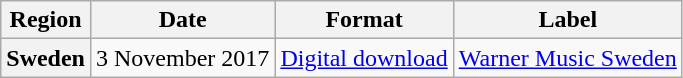<table class="wikitable plainrowheaders" style="text-align:center">
<tr>
<th>Region</th>
<th>Date</th>
<th>Format</th>
<th>Label</th>
</tr>
<tr>
<th scope="row">Sweden</th>
<td>3 November 2017</td>
<td><a href='#'>Digital download</a></td>
<td><a href='#'>Warner Music Sweden</a></td>
</tr>
</table>
